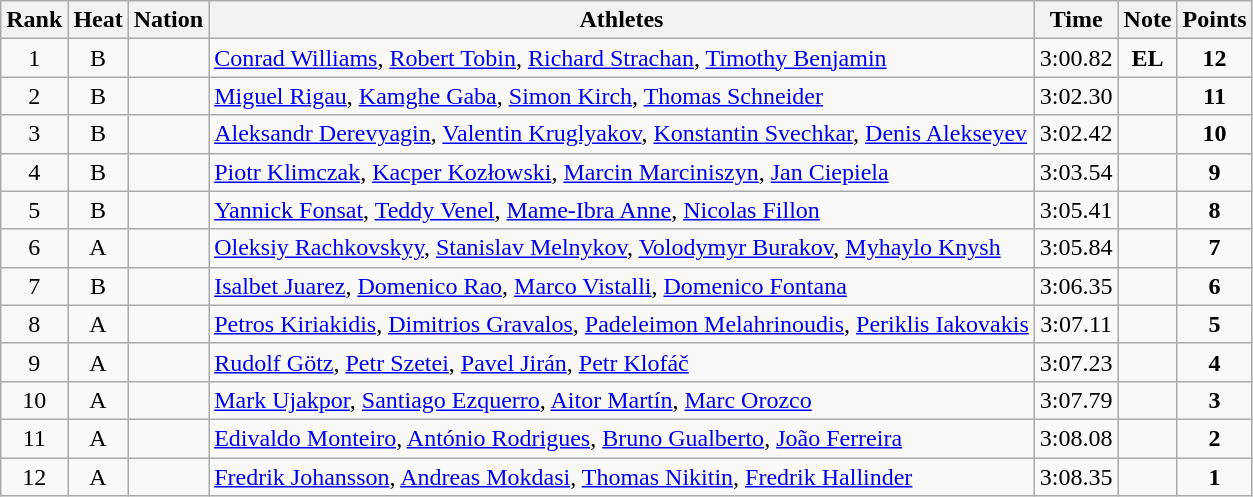<table class="wikitable sortable" style="text-align:center">
<tr>
<th>Rank</th>
<th>Heat</th>
<th>Nation</th>
<th>Athletes</th>
<th>Time</th>
<th>Note</th>
<th>Points</th>
</tr>
<tr>
<td>1</td>
<td>B</td>
<td align=left></td>
<td align=left><a href='#'>Conrad Williams</a>, <a href='#'>Robert Tobin</a>, <a href='#'>Richard Strachan</a>, <a href='#'>Timothy Benjamin</a></td>
<td>3:00.82</td>
<td><strong>EL</strong></td>
<td><strong>12</strong></td>
</tr>
<tr>
<td>2</td>
<td>B</td>
<td align=left></td>
<td align=left><a href='#'>Miguel Rigau</a>, <a href='#'>Kamghe Gaba</a>, <a href='#'>Simon Kirch</a>, <a href='#'>Thomas Schneider</a></td>
<td>3:02.30</td>
<td></td>
<td><strong>11</strong></td>
</tr>
<tr>
<td>3</td>
<td>B</td>
<td align=left></td>
<td align=left><a href='#'>Aleksandr Derevyagin</a>, <a href='#'>Valentin Kruglyakov</a>, <a href='#'>Konstantin Svechkar</a>, <a href='#'>Denis Alekseyev</a></td>
<td>3:02.42</td>
<td></td>
<td><strong>10</strong></td>
</tr>
<tr>
<td>4</td>
<td>B</td>
<td align=left></td>
<td align=left><a href='#'>Piotr Klimczak</a>, <a href='#'>Kacper Kozłowski</a>, <a href='#'>Marcin Marciniszyn</a>, <a href='#'>Jan Ciepiela</a></td>
<td>3:03.54</td>
<td></td>
<td><strong>9</strong></td>
</tr>
<tr>
<td>5</td>
<td>B</td>
<td align=left></td>
<td align=left><a href='#'>Yannick Fonsat</a>, <a href='#'>Teddy Venel</a>, <a href='#'>Mame-Ibra Anne</a>, <a href='#'>Nicolas Fillon</a></td>
<td>3:05.41</td>
<td></td>
<td><strong>8</strong></td>
</tr>
<tr>
<td>6</td>
<td>A</td>
<td align=left></td>
<td align=left><a href='#'>Oleksiy Rachkovskyy</a>, <a href='#'>Stanislav Melnykov</a>, <a href='#'>Volodymyr Burakov</a>, <a href='#'>Myhaylo Knysh</a></td>
<td>3:05.84</td>
<td></td>
<td><strong>7</strong></td>
</tr>
<tr>
<td>7</td>
<td>B</td>
<td align=left></td>
<td align=left><a href='#'>Isalbet Juarez</a>, <a href='#'>Domenico Rao</a>, <a href='#'>Marco Vistalli</a>, <a href='#'>Domenico Fontana</a></td>
<td>3:06.35</td>
<td></td>
<td><strong>6</strong></td>
</tr>
<tr>
<td>8</td>
<td>A</td>
<td align=left></td>
<td align=left><a href='#'>Petros Kiriakidis</a>, <a href='#'>Dimitrios Gravalos</a>, <a href='#'>Padeleimon Melahrinoudis</a>, <a href='#'>Periklis Iakovakis</a></td>
<td>3:07.11</td>
<td></td>
<td><strong>5</strong></td>
</tr>
<tr>
<td>9</td>
<td>A</td>
<td align=left></td>
<td align=left><a href='#'>Rudolf Götz</a>, <a href='#'>Petr Szetei</a>, <a href='#'>Pavel Jirán</a>, <a href='#'>Petr Klofáč</a></td>
<td>3:07.23</td>
<td></td>
<td><strong>4</strong></td>
</tr>
<tr>
<td>10</td>
<td>A</td>
<td align=left></td>
<td align=left><a href='#'>Mark Ujakpor</a>, <a href='#'>Santiago Ezquerro</a>, <a href='#'>Aitor Martín</a>, <a href='#'>Marc Orozco</a></td>
<td>3:07.79</td>
<td></td>
<td><strong>3</strong></td>
</tr>
<tr>
<td>11</td>
<td>A</td>
<td align=left></td>
<td align=left><a href='#'>Edivaldo Monteiro</a>, <a href='#'>António Rodrigues</a>, <a href='#'>Bruno Gualberto</a>, <a href='#'>João Ferreira</a></td>
<td>3:08.08</td>
<td></td>
<td><strong>2</strong></td>
</tr>
<tr>
<td>12</td>
<td>A</td>
<td align=left></td>
<td align=left><a href='#'>Fredrik Johansson</a>, <a href='#'>Andreas Mokdasi</a>, <a href='#'>Thomas Nikitin</a>, <a href='#'>Fredrik Hallinder</a></td>
<td>3:08.35</td>
<td></td>
<td><strong>1</strong></td>
</tr>
</table>
